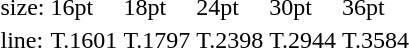<table style="margin-left:40px;">
<tr>
<td>size:</td>
<td>16pt</td>
<td>18pt</td>
<td>24pt</td>
<td>30pt</td>
<td>36pt</td>
</tr>
<tr>
<td>line:</td>
<td>T.1601</td>
<td>T.1797</td>
<td>T.2398</td>
<td>T.2944</td>
<td>T.3584</td>
</tr>
</table>
